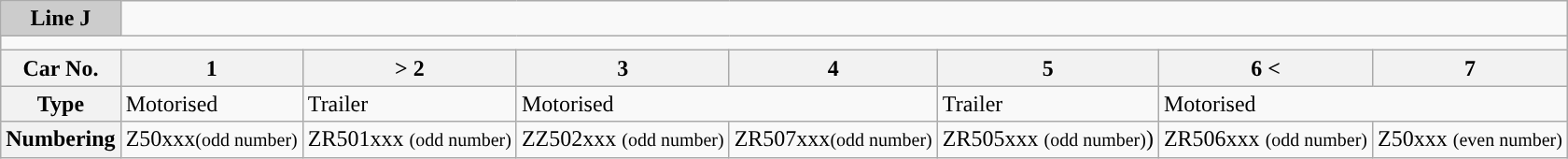<table class="wikitable">
<tr>
<th style="background-color:#ccc;">Line J</th>
<td colspan="7"></td>
</tr>
<tr style="line-height: 9px; background-color:#">
<td colspan="8" style="padding:0; border:0;"> </td>
</tr>
<tr>
<th>Car No.</th>
<th>1</th>
<th>> 2</th>
<th>3</th>
<th>4</th>
<th>5</th>
<th>6 <</th>
<th>7</th>
</tr>
<tr>
<th>Type</th>
<td>Motorised</td>
<td>Trailer</td>
<td colspan="2">Motorised</td>
<td>Trailer</td>
<td colspan="2">Motorised</td>
</tr>
<tr>
<th>Numbering</th>
<td>Z50xxx<small>(odd number)</small></td>
<td>ZR501xxx <small>(odd number)</small></td>
<td>ZZ502xxx <small>(odd number)</small></td>
<td>ZR507xxx<small>(odd number)</small></td>
<td>ZR505xxx <small>(odd number)</small>)</td>
<td>ZR506xxx <small>(odd number)</small></td>
<td>Z50xxx <small>(even number)</small></td>
</tr>
</table>
